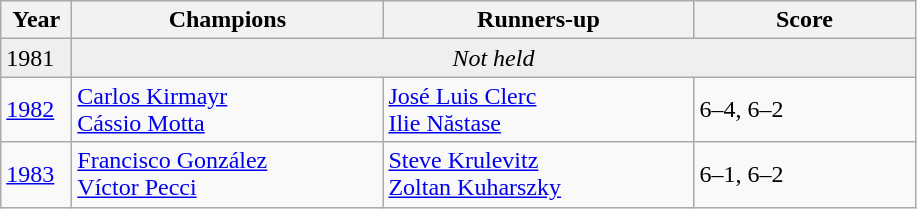<table class="wikitable">
<tr>
<th style="width:40px">Year</th>
<th style="width:200px">Champions</th>
<th style="width:200px">Runners-up</th>
<th style="width:140px" class="unsortable">Score</th>
</tr>
<tr>
<td style="background:#efefef">1981</td>
<td colspan=3 align=center style="background:#efefef"><em>Not held</em></td>
</tr>
<tr>
<td><a href='#'>1982</a></td>
<td> <a href='#'>Carlos Kirmayr</a><br> <a href='#'>Cássio Motta</a></td>
<td> <a href='#'>José Luis Clerc</a><br> <a href='#'>Ilie Năstase</a></td>
<td>6–4, 6–2</td>
</tr>
<tr>
<td><a href='#'>1983</a></td>
<td> <a href='#'>Francisco González</a><br> <a href='#'>Víctor Pecci</a></td>
<td> <a href='#'>Steve Krulevitz</a><br> <a href='#'>Zoltan Kuharszky</a></td>
<td>6–1, 6–2</td>
</tr>
</table>
